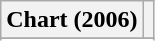<table class="wikitable sortable plainrowheaders" style="text-align:center;">
<tr>
<th scope="col">Chart (2006)</th>
<th scope="col"></th>
</tr>
<tr>
</tr>
<tr>
</tr>
<tr>
</tr>
</table>
